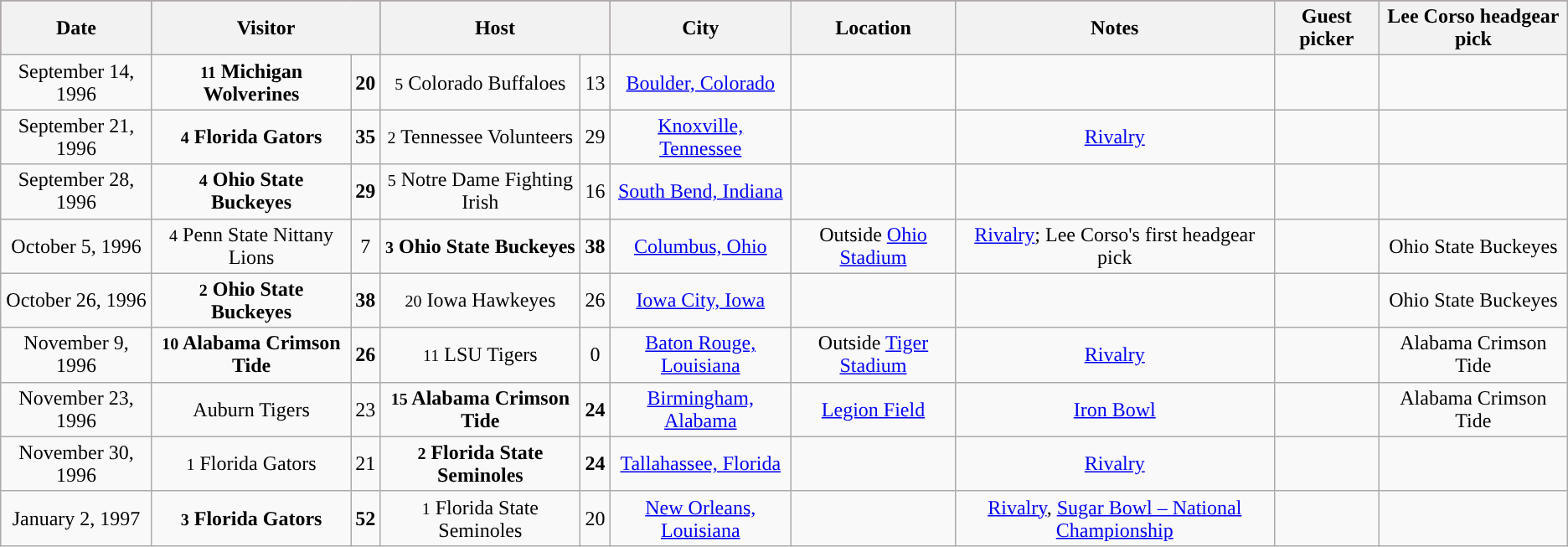<table class="wikitable" style="text-align:center">
<tr style="background:#A32638;"|>
<th>Date</th>
<th colspan=2>Visitor</th>
<th colspan=2>Host</th>
<th>City</th>
<th>Location</th>
<th>Notes</th>
<th>Guest picker</th>
<th>Lee Corso headgear pick</th>
</tr>
<tr>
<td>September 14, 1996</td>
<td><strong><small>11</small> Michigan Wolverines</strong></td>
<td><strong>20</strong></td>
<td><small>5</small> Colorado Buffaloes</td>
<td>13</td>
<td><a href='#'>Boulder, Colorado</a></td>
<td></td>
<td></td>
<td></td>
<td></td>
</tr>
<tr>
<td>September 21, 1996</td>
<td><strong><small>4</small> Florida Gators</strong></td>
<td><strong>35</strong></td>
<td><small>2</small> Tennessee Volunteers</td>
<td>29</td>
<td><a href='#'>Knoxville, Tennessee</a></td>
<td></td>
<td><a href='#'>Rivalry</a></td>
<td></td>
<td></td>
</tr>
<tr>
<td>September 28, 1996</td>
<td><strong><small>4</small> Ohio State Buckeyes</strong></td>
<td><strong>29</strong></td>
<td><small>5</small> Notre Dame Fighting Irish</td>
<td>16</td>
<td><a href='#'>South Bend, Indiana</a></td>
<td></td>
<td></td>
<td></td>
<td></td>
</tr>
<tr>
<td>October 5, 1996</td>
<td><small>4</small> Penn State Nittany Lions</td>
<td>7</td>
<td><strong><small>3</small> Ohio State Buckeyes</strong></td>
<td><strong>38</strong></td>
<td><a href='#'>Columbus, Ohio</a></td>
<td>Outside <a href='#'>Ohio Stadium</a></td>
<td><a href='#'>Rivalry</a>; Lee Corso's first headgear pick</td>
<td></td>
<td>Ohio State Buckeyes</td>
</tr>
<tr>
<td>October 26, 1996</td>
<td><strong><small>2</small> Ohio State Buckeyes</strong></td>
<td><strong>38</strong></td>
<td><small>20</small> Iowa Hawkeyes</td>
<td>26</td>
<td><a href='#'>Iowa City, Iowa</a></td>
<td></td>
<td></td>
<td></td>
<td>Ohio State Buckeyes</td>
</tr>
<tr>
<td>November 9, 1996</td>
<td><strong><small>10</small> Alabama Crimson Tide</strong></td>
<td><strong>26</strong></td>
<td><small>11</small> LSU Tigers</td>
<td>0</td>
<td><a href='#'>Baton Rouge, Louisiana</a></td>
<td>Outside <a href='#'>Tiger Stadium</a></td>
<td><a href='#'>Rivalry</a></td>
<td></td>
<td>Alabama Crimson Tide</td>
</tr>
<tr>
<td>November 23, 1996</td>
<td>Auburn Tigers</td>
<td>23</td>
<td><strong><small>15</small> Alabama Crimson Tide</strong></td>
<td><strong>24</strong></td>
<td><a href='#'>Birmingham, Alabama</a></td>
<td><a href='#'>Legion Field</a></td>
<td><a href='#'>Iron Bowl</a></td>
<td></td>
<td>Alabama Crimson Tide</td>
</tr>
<tr>
<td>November 30, 1996</td>
<td><small>1</small> Florida Gators</td>
<td>21</td>
<td><strong><small>2</small> Florida State Seminoles</strong></td>
<td><strong>24</strong></td>
<td><a href='#'>Tallahassee, Florida</a></td>
<td></td>
<td><a href='#'>Rivalry</a></td>
<td></td>
<td></td>
</tr>
<tr>
<td>January 2, 1997</td>
<td><strong><small>3</small> Florida Gators</strong></td>
<td><strong>52</strong></td>
<td><small>1</small> Florida State Seminoles</td>
<td>20</td>
<td><a href='#'>New Orleans, Louisiana</a></td>
<td></td>
<td><a href='#'>Rivalry</a>, <a href='#'>Sugar Bowl – National Championship</a></td>
<td></td>
<td></td>
</tr>
</table>
